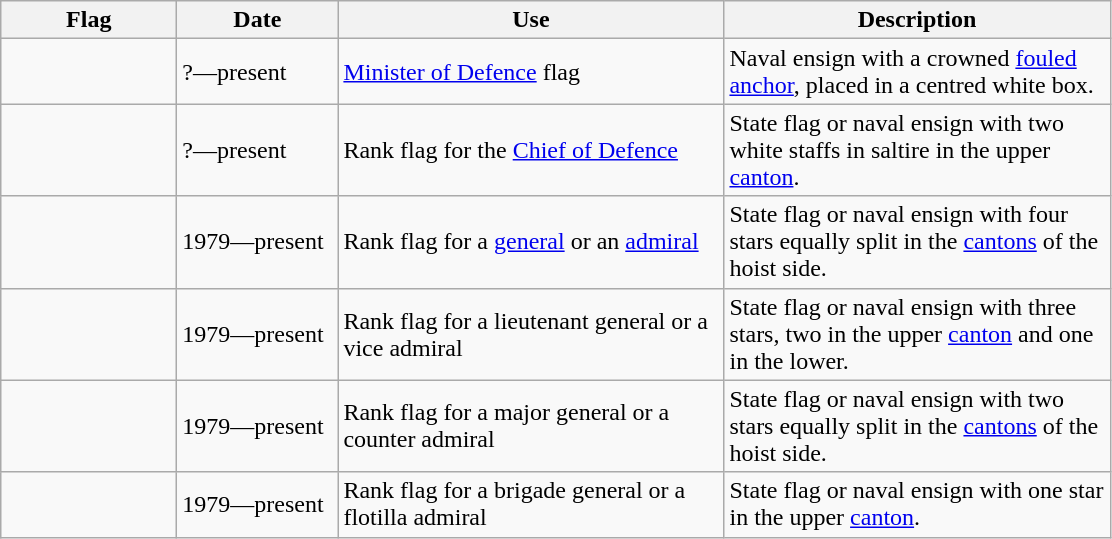<table class="wikitable">
<tr>
<th style="width:110px;">Flag</th>
<th style="width:100px;">Date</th>
<th style="width:250px;">Use</th>
<th style="width:250px;">Description</th>
</tr>
<tr>
<td></td>
<td>?—present</td>
<td><a href='#'>Minister of Defence</a> flag</td>
<td>Naval ensign with a crowned <a href='#'>fouled anchor</a>, placed in a centred white box.</td>
</tr>
<tr>
<td><br></td>
<td>?—present</td>
<td>Rank flag for the <a href='#'>Chief of Defence</a></td>
<td>State flag or naval ensign with two white staffs in saltire in the upper <a href='#'>canton</a>.</td>
</tr>
<tr>
<td><br></td>
<td>1979—present</td>
<td>Rank flag for a <a href='#'>general</a> or an <a href='#'>admiral</a></td>
<td>State flag or naval ensign with four stars equally split in the <a href='#'>cantons</a> of the hoist side.</td>
</tr>
<tr>
<td><br></td>
<td>1979—present</td>
<td>Rank flag for a lieutenant general or a vice admiral</td>
<td>State flag or naval ensign with three stars, two in the upper <a href='#'>canton</a> and one in the lower.</td>
</tr>
<tr>
<td><br></td>
<td>1979—present</td>
<td>Rank flag for a major general or a counter admiral</td>
<td>State flag or naval ensign with two stars equally split in the <a href='#'>cantons</a> of the hoist side.</td>
</tr>
<tr>
<td><br></td>
<td>1979—present</td>
<td>Rank flag for a brigade general or a flotilla admiral</td>
<td>State flag or naval ensign with one star in the upper <a href='#'>canton</a>.</td>
</tr>
</table>
